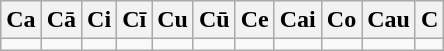<table class=wikitable>
<tr>
<th>Ca</th>
<th>Cā</th>
<th>Ci</th>
<th>Cī</th>
<th>Cu</th>
<th>Cū</th>
<th>Ce</th>
<th>Cai</th>
<th>Co</th>
<th>Cau</th>
<th>C</th>
</tr>
<tr>
<td></td>
<td></td>
<td></td>
<td></td>
<td></td>
<td></td>
<td></td>
<td></td>
<td></td>
<td></td>
<td></td>
</tr>
</table>
